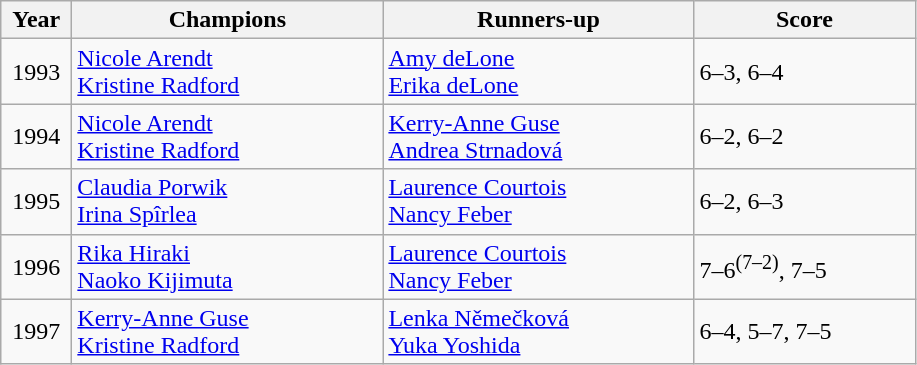<table class="wikitable">
<tr>
<th style="width:40px">Year</th>
<th style="width:200px">Champions</th>
<th style="width:200px">Runners-up</th>
<th style="width:140px" class="unsortable">Score</th>
</tr>
<tr>
<td align="center">1993</td>
<td> <a href='#'>Nicole Arendt</a><br> <a href='#'>Kristine Radford</a></td>
<td> <a href='#'>Amy deLone</a><br> <a href='#'>Erika deLone</a></td>
<td>6–3, 6–4</td>
</tr>
<tr>
<td align="center">1994</td>
<td> <a href='#'>Nicole Arendt</a><br> <a href='#'>Kristine Radford</a></td>
<td> <a href='#'>Kerry-Anne Guse</a><br> <a href='#'>Andrea Strnadová</a></td>
<td>6–2, 6–2</td>
</tr>
<tr>
<td align="center">1995</td>
<td> <a href='#'>Claudia Porwik</a><br> <a href='#'>Irina Spîrlea</a></td>
<td> <a href='#'>Laurence Courtois</a><br> <a href='#'>Nancy Feber</a></td>
<td>6–2, 6–3</td>
</tr>
<tr>
<td align="center">1996</td>
<td> <a href='#'>Rika Hiraki</a><br> <a href='#'>Naoko Kijimuta</a></td>
<td> <a href='#'>Laurence Courtois</a><br> <a href='#'>Nancy Feber</a></td>
<td>7–6<sup>(7–2)</sup>, 7–5</td>
</tr>
<tr>
<td align="center">1997</td>
<td> <a href='#'>Kerry-Anne Guse</a><br> <a href='#'>Kristine Radford</a></td>
<td> <a href='#'>Lenka Němečková</a><br> <a href='#'>Yuka Yoshida</a></td>
<td>6–4, 5–7, 7–5</td>
</tr>
</table>
